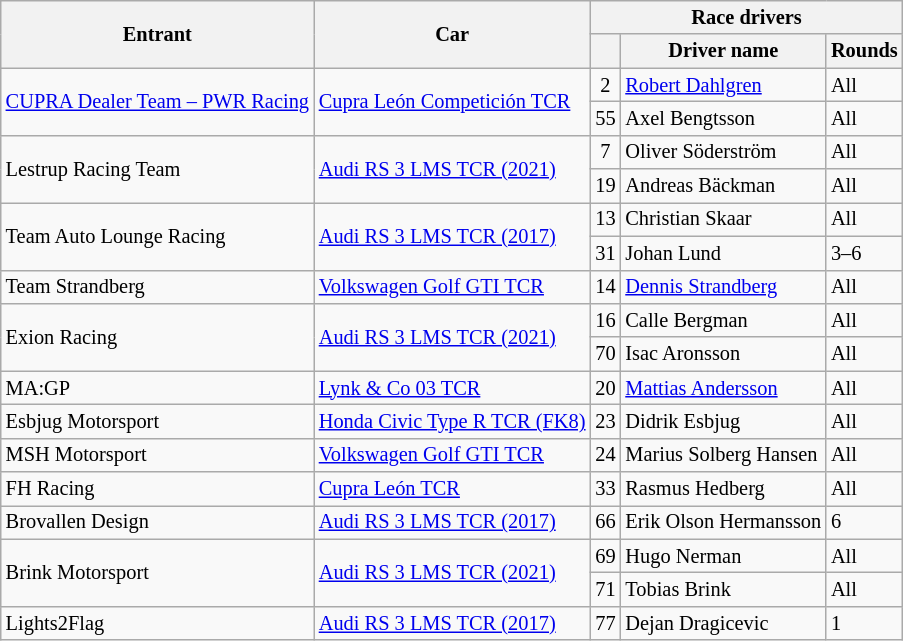<table class="wikitable" style="font-size: 85%;">
<tr>
<th scope="col" rowspan="2">Entrant</th>
<th rowspan="2">Car</th>
<th colspan="3" scope="col">Race drivers</th>
</tr>
<tr>
<th scope="col"></th>
<th scope="col">Driver name</th>
<th scope="col">Rounds</th>
</tr>
<tr>
<td rowspan=2> <a href='#'>CUPRA Dealer Team – PWR Racing</a></td>
<td rowspan=2><a href='#'>Cupra León Competición TCR</a></td>
<td align=center>2</td>
<td> <a href='#'>Robert Dahlgren</a></td>
<td>All</td>
</tr>
<tr>
<td align=center>55</td>
<td> Axel Bengtsson</td>
<td>All</td>
</tr>
<tr>
<td rowspan=2> Lestrup Racing Team</td>
<td rowspan=2><a href='#'>Audi RS 3 LMS TCR (2021)</a></td>
<td align=center>7</td>
<td> Oliver Söderström</td>
<td>All</td>
</tr>
<tr>
<td align=center>19</td>
<td> Andreas Bäckman</td>
<td>All</td>
</tr>
<tr>
<td rowspan=2> Team Auto Lounge Racing</td>
<td rowspan=2><a href='#'>Audi RS 3 LMS TCR (2017)</a></td>
<td align=center>13</td>
<td> Christian Skaar</td>
<td>All</td>
</tr>
<tr>
<td align=center>31</td>
<td> Johan Lund</td>
<td>3–6</td>
</tr>
<tr>
<td> Team Strandberg</td>
<td><a href='#'>Volkswagen Golf GTI TCR</a></td>
<td align=center>14</td>
<td> <a href='#'>Dennis Strandberg</a></td>
<td>All</td>
</tr>
<tr>
<td rowspan=2> Exion Racing</td>
<td rowspan=2><a href='#'>Audi RS 3 LMS TCR (2021)</a></td>
<td align=center>16</td>
<td> Calle Bergman</td>
<td>All</td>
</tr>
<tr>
<td align=center>70</td>
<td> Isac Aronsson</td>
<td>All</td>
</tr>
<tr>
<td> MA:GP</td>
<td><a href='#'>Lynk & Co 03 TCR</a></td>
<td align=center>20</td>
<td> <a href='#'>Mattias Andersson</a></td>
<td>All</td>
</tr>
<tr>
<td> Esbjug Motorsport</td>
<td><a href='#'>Honda Civic Type R TCR (FK8)</a></td>
<td align=center>23</td>
<td> Didrik Esbjug</td>
<td>All</td>
</tr>
<tr>
<td> MSH Motorsport</td>
<td><a href='#'>Volkswagen Golf GTI TCR</a></td>
<td align=center>24</td>
<td> Marius Solberg Hansen</td>
<td>All</td>
</tr>
<tr>
<td> FH Racing</td>
<td><a href='#'>Cupra León TCR</a></td>
<td align=center>33</td>
<td> Rasmus Hedberg</td>
<td>All</td>
</tr>
<tr>
<td> Brovallen Design</td>
<td><a href='#'>Audi RS 3 LMS TCR (2017)</a></td>
<td align=center>66</td>
<td> Erik Olson Hermansson</td>
<td>6</td>
</tr>
<tr>
<td rowspan=2> Brink Motorsport</td>
<td rowspan=2><a href='#'>Audi RS 3 LMS TCR (2021)</a></td>
<td align=center>69</td>
<td> Hugo Nerman</td>
<td>All</td>
</tr>
<tr>
<td align=center>71</td>
<td> Tobias Brink</td>
<td>All</td>
</tr>
<tr>
<td> Lights2Flag</td>
<td><a href='#'>Audi RS 3 LMS TCR (2017)</a></td>
<td align=center>77</td>
<td> Dejan Dragicevic</td>
<td>1</td>
</tr>
</table>
